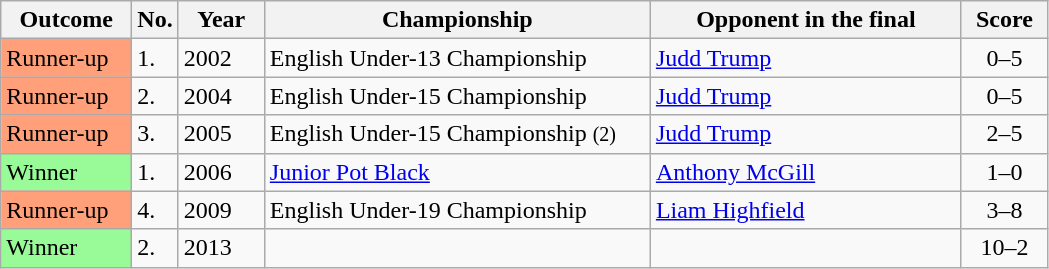<table class="sortable wikitable">
<tr>
<th width="80">Outcome</th>
<th width="20">No.</th>
<th width="50">Year</th>
<th style="width:250px;">Championship</th>
<th style="width:200px;">Opponent in the final</th>
<th style="width:50px;">Score</th>
</tr>
<tr>
<td style="background:#ffa07a;">Runner-up</td>
<td>1.</td>
<td>2002</td>
<td>English Under-13 Championship</td>
<td> <a href='#'>Judd Trump</a></td>
<td align="center">0–5</td>
</tr>
<tr>
<td style="background:#ffa07a;">Runner-up</td>
<td>2.</td>
<td>2004</td>
<td>English Under-15 Championship</td>
<td> <a href='#'>Judd Trump</a></td>
<td align="center">0–5</td>
</tr>
<tr>
<td style="background:#ffa07a;">Runner-up</td>
<td>3.</td>
<td>2005</td>
<td>English Under-15 Championship <small>(2)</small></td>
<td> <a href='#'>Judd Trump</a></td>
<td align="center">2–5</td>
</tr>
<tr>
<td style="background:#98fb98;">Winner</td>
<td>1.</td>
<td>2006</td>
<td><a href='#'>Junior Pot Black</a></td>
<td> <a href='#'>Anthony McGill</a></td>
<td style="text-align:center;">1–0</td>
</tr>
<tr>
<td style="background:#ffa07a;">Runner-up</td>
<td>4.</td>
<td>2009</td>
<td>English Under-19 Championship</td>
<td> <a href='#'>Liam Highfield</a></td>
<td align="center">3–8</td>
</tr>
<tr>
<td style="background:#98fb98;">Winner</td>
<td>2.</td>
<td>2013</td>
<td></td>
<td> </td>
<td style="text-align:center;">10–2</td>
</tr>
</table>
